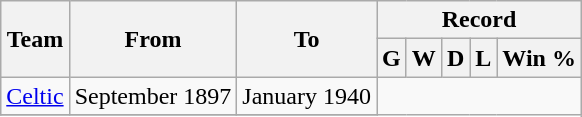<table class="wikitable" border="1">
<tr>
<th rowspan=2>Team</th>
<th rowspan=2>From</th>
<th rowspan=2>To</th>
<th colspan=5>Record</th>
</tr>
<tr>
<th>G</th>
<th>W</th>
<th>D</th>
<th>L</th>
<th>Win %</th>
</tr>
<tr>
<td align="left"><a href='#'>Celtic</a></td>
<td align="left">September 1897</td>
<td align="left">January 1940<br></td>
</tr>
<tr>
</tr>
</table>
